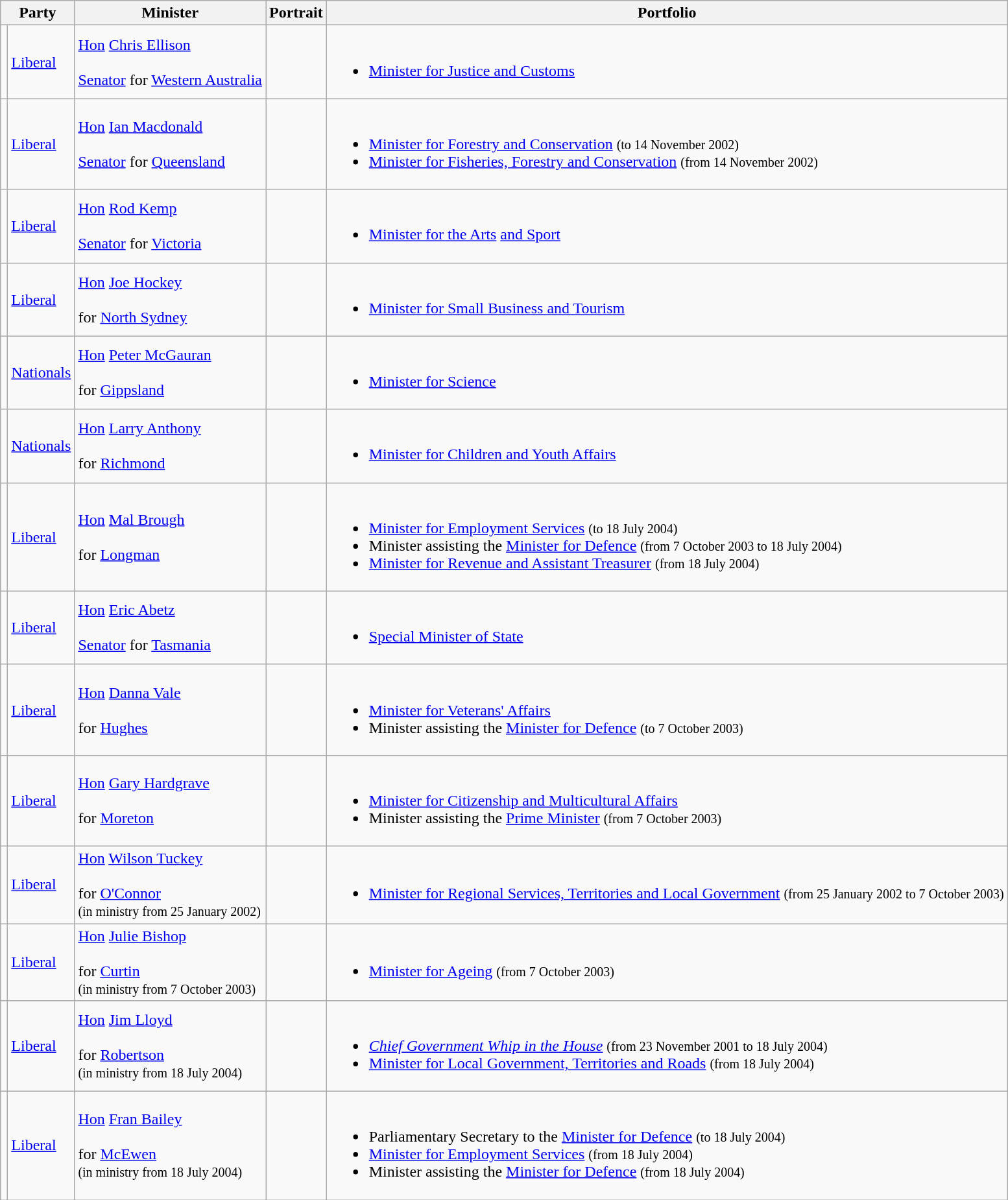<table class="wikitable sortable">
<tr>
<th colspan="2">Party</th>
<th>Minister</th>
<th>Portrait</th>
<th>Portfolio</th>
</tr>
<tr>
<td></td>
<td><a href='#'>Liberal</a></td>
<td><a href='#'>Hon</a> <a href='#'>Chris Ellison</a> <br><br><a href='#'>Senator</a> for <a href='#'>Western Australia</a> <br></td>
<td></td>
<td><br><ul><li><a href='#'>Minister for Justice and Customs</a></li></ul></td>
</tr>
<tr>
<td></td>
<td><a href='#'>Liberal</a></td>
<td><a href='#'>Hon</a> <a href='#'>Ian Macdonald</a> <br><br><a href='#'>Senator</a> for <a href='#'>Queensland</a> <br></td>
<td></td>
<td><br><ul><li><a href='#'>Minister for Forestry and Conservation</a> <small>(to 14 November 2002)</small></li><li><a href='#'>Minister for Fisheries, Forestry and Conservation</a> <small>(from 14 November 2002)</small></li></ul></td>
</tr>
<tr>
<td></td>
<td><a href='#'>Liberal</a></td>
<td><a href='#'>Hon</a> <a href='#'>Rod Kemp</a> <br><br><a href='#'>Senator</a> for <a href='#'>Victoria</a> <br></td>
<td></td>
<td><br><ul><li><a href='#'>Minister for the Arts</a> <a href='#'>and Sport</a></li></ul></td>
</tr>
<tr>
<td></td>
<td><a href='#'>Liberal</a></td>
<td><a href='#'>Hon</a> <a href='#'>Joe Hockey</a> <br><br> for <a href='#'>North Sydney</a> <br></td>
<td></td>
<td><br><ul><li><a href='#'>Minister for Small Business and Tourism</a></li></ul></td>
</tr>
<tr>
<td></td>
<td><a href='#'>Nationals</a></td>
<td><a href='#'>Hon</a> <a href='#'>Peter McGauran</a> <br><br> for <a href='#'>Gippsland</a> <br></td>
<td></td>
<td><br><ul><li><a href='#'>Minister for Science</a></li></ul></td>
</tr>
<tr>
<td></td>
<td><a href='#'>Nationals</a></td>
<td><a href='#'>Hon</a> <a href='#'>Larry Anthony</a> <br><br> for <a href='#'>Richmond</a> <br></td>
<td></td>
<td><br><ul><li><a href='#'>Minister for Children and Youth Affairs</a></li></ul></td>
</tr>
<tr>
<td></td>
<td><a href='#'>Liberal</a></td>
<td><a href='#'>Hon</a> <a href='#'>Mal Brough</a> <br><br> for <a href='#'>Longman</a> <br></td>
<td></td>
<td><br><ul><li><a href='#'>Minister for Employment Services</a> <small>(to 18 July 2004)</small></li><li>Minister assisting the <a href='#'>Minister for Defence</a> <small>(from 7 October 2003 to 18 July 2004)</small></li><li><a href='#'>Minister for Revenue and Assistant Treasurer</a> <small>(from 18 July 2004)</small></li></ul></td>
</tr>
<tr>
<td></td>
<td><a href='#'>Liberal</a></td>
<td><a href='#'>Hon</a> <a href='#'>Eric Abetz</a> <br><br><a href='#'>Senator</a> for <a href='#'>Tasmania</a> <br></td>
<td></td>
<td><br><ul><li><a href='#'>Special Minister of State</a></li></ul></td>
</tr>
<tr>
<td></td>
<td><a href='#'>Liberal</a></td>
<td><a href='#'>Hon</a> <a href='#'>Danna Vale</a> <br><br> for <a href='#'>Hughes</a> <br></td>
<td></td>
<td><br><ul><li><a href='#'>Minister for Veterans' Affairs</a></li><li>Minister assisting the <a href='#'>Minister for Defence</a> <small>(to 7 October 2003)</small></li></ul></td>
</tr>
<tr>
<td></td>
<td><a href='#'>Liberal</a></td>
<td><a href='#'>Hon</a> <a href='#'>Gary Hardgrave</a> <br><br> for <a href='#'>Moreton</a> <br></td>
<td></td>
<td><br><ul><li><a href='#'>Minister for Citizenship and Multicultural Affairs</a></li><li>Minister assisting the <a href='#'>Prime Minister</a> <small>(from 7 October 2003)</small></li></ul></td>
</tr>
<tr>
<td></td>
<td><a href='#'>Liberal</a></td>
<td><a href='#'>Hon</a> <a href='#'>Wilson Tuckey</a> <br><br> for <a href='#'>O'Connor</a> <br>
<small>(in ministry from 25 January 2002)</small></td>
<td></td>
<td><br><ul><li><a href='#'>Minister for Regional Services, Territories and Local Government</a> <small>(from 25 January 2002 to 7 October 2003)</small></li></ul></td>
</tr>
<tr>
<td></td>
<td><a href='#'>Liberal</a></td>
<td><a href='#'>Hon</a> <a href='#'>Julie Bishop</a> <br><br> for <a href='#'>Curtin</a> <br>
<small>(in ministry from 7 October 2003)</small></td>
<td></td>
<td><br><ul><li><a href='#'>Minister for Ageing</a> <small>(from 7 October 2003)</small></li></ul></td>
</tr>
<tr>
<td></td>
<td><a href='#'>Liberal</a></td>
<td><a href='#'>Hon</a> <a href='#'>Jim Lloyd</a> <br><br> for <a href='#'>Robertson</a> <br>
<small>(in ministry from 18 July 2004)</small></td>
<td></td>
<td><br><ul><li><em><a href='#'>Chief Government Whip in the House</a></em> <small>(from 23 November 2001 to 18 July 2004)</small></li><li><a href='#'>Minister for Local Government, Territories and Roads</a> <small>(from 18 July 2004)</small></li></ul></td>
</tr>
<tr>
<td></td>
<td><a href='#'>Liberal</a></td>
<td><a href='#'>Hon</a> <a href='#'>Fran Bailey</a> <br><br> for <a href='#'>McEwen</a> <br>
<small>(in ministry from 18 July 2004)</small></td>
<td></td>
<td><br><ul><li>Parliamentary Secretary to the <a href='#'>Minister for Defence</a> <small>(to 18 July 2004)</small></li><li><a href='#'>Minister for Employment Services</a> <small>(from 18 July 2004)</small></li><li>Minister assisting the <a href='#'>Minister for Defence</a> <small>(from 18 July 2004)</small></li></ul></td>
</tr>
</table>
